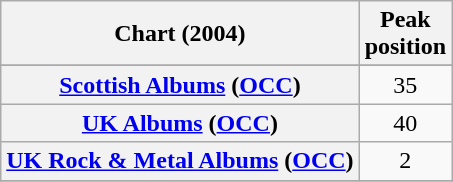<table class="wikitable sortable plainrowheaders" style="text-align:center;">
<tr>
<th scope="col">Chart (2004)</th>
<th scope="col">Peak<br>position</th>
</tr>
<tr>
</tr>
<tr>
</tr>
<tr>
</tr>
<tr>
<th scope="row"><a href='#'>Scottish Albums</a> (<a href='#'>OCC</a>)</th>
<td>35</td>
</tr>
<tr>
<th scope="row"><a href='#'>UK Albums</a> (<a href='#'>OCC</a>)</th>
<td>40</td>
</tr>
<tr>
<th scope="row"><a href='#'>UK Rock & Metal Albums</a> (<a href='#'>OCC</a>)</th>
<td>2</td>
</tr>
<tr>
</tr>
</table>
